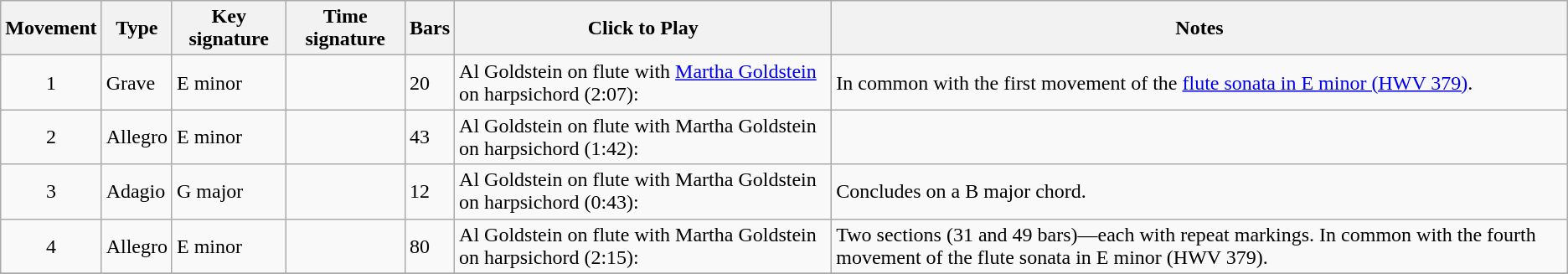<table class="wikitable" border="1">
<tr>
<th bgcolor=ececec>Movement</th>
<th bgcolor=ececec>Type</th>
<th bgcolor=ececec>Key signature</th>
<th bgcolor=ececec>Time signature</th>
<th bgcolor=ececec>Bars</th>
<th bgcolor=ececec>Click to Play</th>
<th bgcolor=ececec>Notes</th>
</tr>
<tr>
<td align=center>1</td>
<td>Grave</td>
<td>E minor</td>
<td></td>
<td>20</td>
<td>Al Goldstein on flute with <a href='#'>Martha Goldstein</a> on harpsichord (2:07): </td>
<td>In common with the first movement of the <a href='#'>flute sonata in E minor (HWV 379)</a>.</td>
</tr>
<tr>
<td align=center>2</td>
<td>Allegro</td>
<td>E minor</td>
<td></td>
<td>43</td>
<td>Al Goldstein on flute with Martha Goldstein on harpsichord (1:42): </td>
<td></td>
</tr>
<tr>
<td align=center>3</td>
<td>Adagio</td>
<td>G major</td>
<td></td>
<td>12</td>
<td>Al Goldstein on flute with Martha Goldstein on harpsichord (0:43): </td>
<td>Concludes on a B major chord.</td>
</tr>
<tr>
<td align=center>4</td>
<td>Allegro</td>
<td>E minor</td>
<td></td>
<td>80</td>
<td>Al Goldstein on flute with Martha Goldstein on harpsichord (2:15): </td>
<td>Two sections (31 and 49 bars)—each with repeat markings. In common with the fourth movement of the flute sonata in E minor (HWV 379).</td>
</tr>
<tr>
</tr>
</table>
